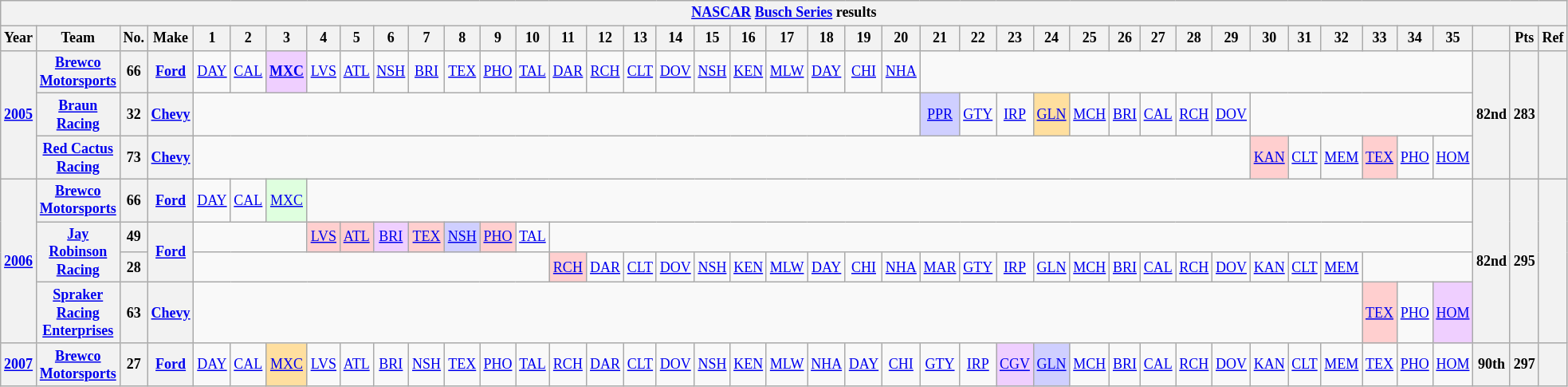<table class="wikitable" style="text-align:center; font-size:75%">
<tr>
<th colspan=42><a href='#'>NASCAR</a> <a href='#'>Busch Series</a> results</th>
</tr>
<tr>
<th>Year</th>
<th>Team</th>
<th>No.</th>
<th>Make</th>
<th>1</th>
<th>2</th>
<th>3</th>
<th>4</th>
<th>5</th>
<th>6</th>
<th>7</th>
<th>8</th>
<th>9</th>
<th>10</th>
<th>11</th>
<th>12</th>
<th>13</th>
<th>14</th>
<th>15</th>
<th>16</th>
<th>17</th>
<th>18</th>
<th>19</th>
<th>20</th>
<th>21</th>
<th>22</th>
<th>23</th>
<th>24</th>
<th>25</th>
<th>26</th>
<th>27</th>
<th>28</th>
<th>29</th>
<th>30</th>
<th>31</th>
<th>32</th>
<th>33</th>
<th>34</th>
<th>35</th>
<th></th>
<th>Pts</th>
<th>Ref</th>
</tr>
<tr>
<th rowspan=3><a href='#'>2005</a></th>
<th><a href='#'>Brewco Motorsports</a></th>
<th>66</th>
<th><a href='#'>Ford</a></th>
<td><a href='#'>DAY</a></td>
<td><a href='#'>CAL</a></td>
<td style="background:#EFCFFF;"><strong><a href='#'>MXC</a></strong><br></td>
<td><a href='#'>LVS</a></td>
<td><a href='#'>ATL</a></td>
<td><a href='#'>NSH</a></td>
<td><a href='#'>BRI</a></td>
<td><a href='#'>TEX</a></td>
<td><a href='#'>PHO</a></td>
<td><a href='#'>TAL</a></td>
<td><a href='#'>DAR</a></td>
<td><a href='#'>RCH</a></td>
<td><a href='#'>CLT</a></td>
<td><a href='#'>DOV</a></td>
<td><a href='#'>NSH</a></td>
<td><a href='#'>KEN</a></td>
<td><a href='#'>MLW</a></td>
<td><a href='#'>DAY</a></td>
<td><a href='#'>CHI</a></td>
<td><a href='#'>NHA</a></td>
<td colspan=15></td>
<th rowspan=3>82nd</th>
<th rowspan=3>283</th>
<th rowspan=3></th>
</tr>
<tr>
<th><a href='#'>Braun Racing</a></th>
<th>32</th>
<th><a href='#'>Chevy</a></th>
<td colspan=20></td>
<td style="background:#CFCFFF;"><a href='#'>PPR</a><br></td>
<td><a href='#'>GTY</a></td>
<td><a href='#'>IRP</a></td>
<td style="background:#FFDF9F;"><a href='#'>GLN</a><br></td>
<td><a href='#'>MCH</a></td>
<td><a href='#'>BRI</a></td>
<td><a href='#'>CAL</a></td>
<td><a href='#'>RCH</a></td>
<td><a href='#'>DOV</a></td>
<td colspan=6></td>
</tr>
<tr>
<th><a href='#'>Red Cactus Racing</a></th>
<th>73</th>
<th><a href='#'>Chevy</a></th>
<td colspan=29></td>
<td style="background:#FFCFCF;"><a href='#'>KAN</a><br></td>
<td><a href='#'>CLT</a></td>
<td><a href='#'>MEM</a></td>
<td style="background:#FFCFCF;"><a href='#'>TEX</a><br></td>
<td><a href='#'>PHO</a></td>
<td><a href='#'>HOM</a></td>
</tr>
<tr>
<th rowspan=4><a href='#'>2006</a></th>
<th><a href='#'>Brewco Motorsports</a></th>
<th>66</th>
<th><a href='#'>Ford</a></th>
<td><a href='#'>DAY</a></td>
<td><a href='#'>CAL</a></td>
<td style="background:#DFFFDF;"><a href='#'>MXC</a><br></td>
<td colspan=32></td>
<th rowspan=4>82nd</th>
<th rowspan=4>295</th>
<th rowspan=4></th>
</tr>
<tr>
<th rowspan=2><a href='#'>Jay Robinson Racing</a></th>
<th>49</th>
<th rowspan=2><a href='#'>Ford</a></th>
<td colspan=3></td>
<td style="background:#FFCFCF;"><a href='#'>LVS</a><br></td>
<td style="background:#FFCFCF;"><a href='#'>ATL</a><br></td>
<td style="background:#EFCFFF;"><a href='#'>BRI</a><br></td>
<td style="background:#FFCFCF;"><a href='#'>TEX</a><br></td>
<td style="background:#CFCFFF;"><a href='#'>NSH</a><br></td>
<td style="background:#FFCFCF;"><a href='#'>PHO</a><br></td>
<td><a href='#'>TAL</a></td>
<td colspan=25></td>
</tr>
<tr>
<th>28</th>
<td colspan=10></td>
<td style="background:#FFCFCF;"><a href='#'>RCH</a><br></td>
<td><a href='#'>DAR</a></td>
<td><a href='#'>CLT</a></td>
<td><a href='#'>DOV</a></td>
<td><a href='#'>NSH</a></td>
<td><a href='#'>KEN</a></td>
<td><a href='#'>MLW</a></td>
<td><a href='#'>DAY</a></td>
<td><a href='#'>CHI</a></td>
<td><a href='#'>NHA</a></td>
<td><a href='#'>MAR</a></td>
<td><a href='#'>GTY</a></td>
<td><a href='#'>IRP</a></td>
<td><a href='#'>GLN</a></td>
<td><a href='#'>MCH</a></td>
<td><a href='#'>BRI</a></td>
<td><a href='#'>CAL</a></td>
<td><a href='#'>RCH</a></td>
<td><a href='#'>DOV</a></td>
<td><a href='#'>KAN</a></td>
<td><a href='#'>CLT</a></td>
<td><a href='#'>MEM</a></td>
<td colspan=3></td>
</tr>
<tr>
<th><a href='#'>Spraker Racing Enterprises</a></th>
<th>63</th>
<th><a href='#'>Chevy</a></th>
<td colspan=32></td>
<td style="background:#FFCFCF;"><a href='#'>TEX</a><br></td>
<td><a href='#'>PHO</a></td>
<td style="background:#EFCFFF;"><a href='#'>HOM</a><br></td>
</tr>
<tr>
<th><a href='#'>2007</a></th>
<th><a href='#'>Brewco Motorsports</a></th>
<th>27</th>
<th><a href='#'>Ford</a></th>
<td><a href='#'>DAY</a></td>
<td><a href='#'>CAL</a></td>
<td style="background:#FFDF9F;"><a href='#'>MXC</a><br></td>
<td><a href='#'>LVS</a></td>
<td><a href='#'>ATL</a></td>
<td><a href='#'>BRI</a></td>
<td><a href='#'>NSH</a></td>
<td><a href='#'>TEX</a></td>
<td><a href='#'>PHO</a></td>
<td><a href='#'>TAL</a></td>
<td><a href='#'>RCH</a></td>
<td><a href='#'>DAR</a></td>
<td><a href='#'>CLT</a></td>
<td><a href='#'>DOV</a></td>
<td><a href='#'>NSH</a></td>
<td><a href='#'>KEN</a></td>
<td><a href='#'>MLW</a></td>
<td><a href='#'>NHA</a></td>
<td><a href='#'>DAY</a></td>
<td><a href='#'>CHI</a></td>
<td><a href='#'>GTY</a></td>
<td><a href='#'>IRP</a></td>
<td style="background:#EFCFFF;"><a href='#'>CGV</a><br></td>
<td style="background:#CFCFFF;"><a href='#'>GLN</a><br></td>
<td><a href='#'>MCH</a></td>
<td><a href='#'>BRI</a></td>
<td><a href='#'>CAL</a></td>
<td><a href='#'>RCH</a></td>
<td><a href='#'>DOV</a></td>
<td><a href='#'>KAN</a></td>
<td><a href='#'>CLT</a></td>
<td><a href='#'>MEM</a></td>
<td><a href='#'>TEX</a></td>
<td><a href='#'>PHO</a></td>
<td><a href='#'>HOM</a></td>
<th>90th</th>
<th>297</th>
<th></th>
</tr>
</table>
